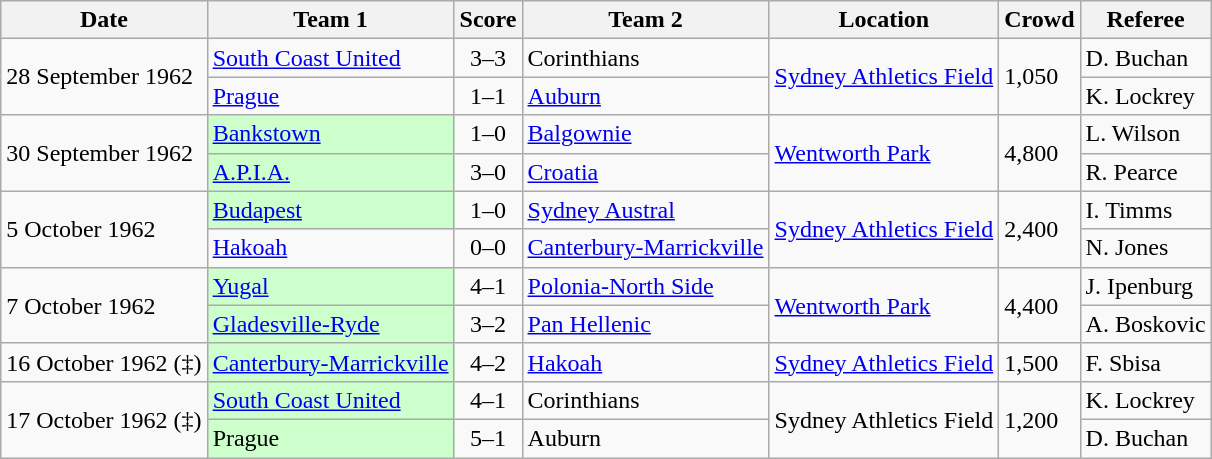<table class="wikitable">
<tr>
<th>Date</th>
<th>Team 1 </th>
<th>Score</th>
<th>Team 2 </th>
<th>Location</th>
<th>Crowd</th>
<th>Referee</th>
</tr>
<tr>
<td rowspan=2>28 September 1962</td>
<td><a href='#'>South Coast United</a> </td>
<td align=center>3–3</td>
<td>Corinthians </td>
<td rowspan=2><a href='#'>Sydney Athletics Field</a></td>
<td rowspan=2>1,050</td>
<td>D. Buchan</td>
</tr>
<tr>
<td><a href='#'>Prague</a> </td>
<td align=center>1–1</td>
<td><a href='#'>Auburn</a> </td>
<td>K. Lockrey</td>
</tr>
<tr>
<td rowspan=2>30 September 1962</td>
<td bgcolor=#cfc><a href='#'>Bankstown</a> </td>
<td align=center>1–0</td>
<td><a href='#'>Balgownie</a> </td>
<td rowspan=2><a href='#'>Wentworth Park</a></td>
<td rowspan=2>4,800</td>
<td>L. Wilson</td>
</tr>
<tr>
<td bgcolor=#cfc><a href='#'>A.P.I.A.</a> </td>
<td align=center>3–0</td>
<td><a href='#'>Croatia</a> </td>
<td>R. Pearce</td>
</tr>
<tr>
<td rowspan=2>5 October 1962</td>
<td bgcolor=#cfc><a href='#'>Budapest</a> </td>
<td align=center>1–0</td>
<td><a href='#'>Sydney Austral</a> </td>
<td rowspan=2><a href='#'>Sydney Athletics Field</a></td>
<td rowspan=2>2,400</td>
<td>I. Timms</td>
</tr>
<tr>
<td><a href='#'>Hakoah</a> </td>
<td align=center>0–0</td>
<td><a href='#'>Canterbury-Marrickville</a> </td>
<td>N. Jones</td>
</tr>
<tr>
<td rowspan=2>7 October 1962</td>
<td bgcolor=#CFC><a href='#'>Yugal</a> </td>
<td align=center>4–1</td>
<td><a href='#'>Polonia-North Side</a> </td>
<td rowspan=2><a href='#'>Wentworth Park</a></td>
<td rowspan=2>4,400</td>
<td>J. Ipenburg</td>
</tr>
<tr>
<td bgcolor=#cfc><a href='#'>Gladesville-Ryde</a> </td>
<td align=center>3–2</td>
<td><a href='#'>Pan Hellenic</a> </td>
<td>A. Boskovic</td>
</tr>
<tr>
<td>16 October 1962 (‡)</td>
<td bgcolor=#cfc><a href='#'>Canterbury-Marrickville</a> </td>
<td align=center>4–2</td>
<td><a href='#'>Hakoah</a> </td>
<td><a href='#'>Sydney Athletics Field</a></td>
<td>1,500</td>
<td>F. Sbisa</td>
</tr>
<tr>
<td rowspan=2>17 October 1962 (‡)</td>
<td bgcolor=#cfc><a href='#'>South Coast United</a> </td>
<td align=center>4–1</td>
<td>Corinthians </td>
<td rowspan=2>Sydney Athletics Field</td>
<td rowspan=2>1,200</td>
<td>K. Lockrey</td>
</tr>
<tr>
<td bgcolor=#cfc>Prague </td>
<td align=center>5–1</td>
<td>Auburn </td>
<td>D. Buchan</td>
</tr>
</table>
